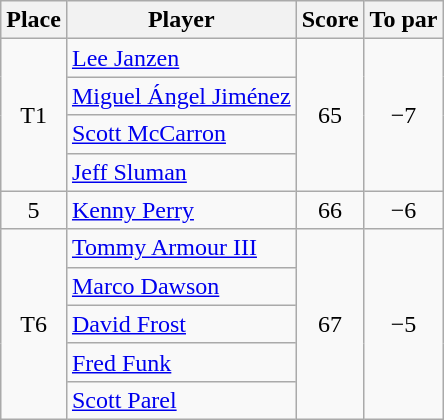<table class="wikitable">
<tr>
<th>Place</th>
<th>Player</th>
<th>Score</th>
<th>To par</th>
</tr>
<tr>
<td rowspan="4" style="text-align:center;">T1</td>
<td> <a href='#'>Lee Janzen</a></td>
<td rowspan="4" style="text-align:center;">65</td>
<td rowspan="4" style="text-align:center;">−7</td>
</tr>
<tr>
<td> <a href='#'>Miguel Ángel Jiménez</a></td>
</tr>
<tr>
<td> <a href='#'>Scott McCarron</a></td>
</tr>
<tr>
<td> <a href='#'>Jeff Sluman</a></td>
</tr>
<tr>
<td align=center>5</td>
<td> <a href='#'>Kenny Perry</a></td>
<td align=center>66</td>
<td align=center>−6</td>
</tr>
<tr>
<td rowspan="5" style="text-align:center;">T6</td>
<td> <a href='#'>Tommy Armour III</a></td>
<td rowspan="5" style="text-align:center;">67</td>
<td rowspan="5" style="text-align:center;">−5</td>
</tr>
<tr>
<td> <a href='#'>Marco Dawson</a></td>
</tr>
<tr>
<td> <a href='#'>David Frost</a></td>
</tr>
<tr>
<td> <a href='#'>Fred Funk</a></td>
</tr>
<tr>
<td> <a href='#'>Scott Parel</a></td>
</tr>
</table>
